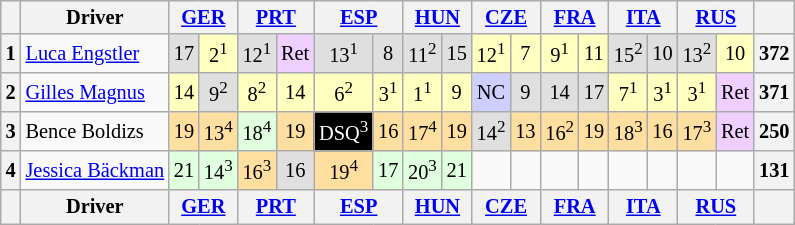<table class="wikitable" style="font-size:85%; text-align:center">
<tr>
<th></th>
<th>Driver</th>
<th colspan=2><a href='#'>GER</a><br></th>
<th colspan=2><a href='#'>PRT</a><br></th>
<th colspan=2><a href='#'>ESP</a><br></th>
<th colspan=2><a href='#'>HUN</a><br></th>
<th colspan=2><a href='#'>CZE</a><br></th>
<th colspan=2><a href='#'>FRA</a><br></th>
<th colspan=2><a href='#'>ITA</a><br></th>
<th colspan=2><a href='#'>RUS</a><br></th>
<th></th>
</tr>
<tr>
<th>1</th>
<td align=left> <a href='#'>Luca Engstler</a></td>
<td style="background:#dfdfdf;">17</td>
<td style="background:#ffffbf;">2<sup>1</sup></td>
<td style="background:#dfdfdf;">12<sup>1</sup></td>
<td style="background:#efcfff;">Ret</td>
<td style="background:#dfdfdf;">13<sup>1</sup></td>
<td style="background:#dfdfdf;">8</td>
<td style="background:#dfdfdf;">11<sup>2</sup></td>
<td style="background:#dfdfdf;">15</td>
<td style="background:#ffffbf;">12<sup>1</sup></td>
<td style="background:#ffffbf;">7</td>
<td style="background:#ffffbf;">9<sup>1</sup></td>
<td style="background:#ffffbf;">11</td>
<td style="background:#dfdfdf;">15<sup>2</sup></td>
<td style="background:#dfdfdf;">10</td>
<td style="background:#dfdfdf;">13<sup>2</sup></td>
<td style="background:#ffffbf;">10</td>
<th>372</th>
</tr>
<tr>
<th>2</th>
<td align=left> <a href='#'>Gilles Magnus</a></td>
<td style="background:#ffffbf;">14</td>
<td style="background:#dfdfdf;">9<sup>2</sup></td>
<td style="background:#ffffbf;">8<sup>2</sup></td>
<td style="background:#ffffbf;">14</td>
<td style="background:#ffffbf;">6<sup>2</sup></td>
<td style="background:#ffffbf;">3<sup>1</sup></td>
<td style="background:#ffffbf;">1<sup>1</sup></td>
<td style="background:#ffffbf;">9</td>
<td style="background:#cfcfff;">NC</td>
<td style="background:#dfdfdf;">9</td>
<td style="background:#dfdfdf;">14</td>
<td style="background:#dfdfdf;">17</td>
<td style="background:#ffffbf;">7<sup>1</sup></td>
<td style="background:#ffffbf;">3<sup>1</sup></td>
<td style="background:#ffffbf;">3<sup>1</sup></td>
<td style="background:#efcfff;">Ret</td>
<th>371</th>
</tr>
<tr>
<th>3</th>
<td align=left> Bence Boldizs</td>
<td style="background:#ffdf9f;">19</td>
<td style="background:#ffdf9f;">13<sup>4</sup></td>
<td style="background:#dfffdf;">18<sup>4</sup></td>
<td style="background:#ffdf9f;">19</td>
<td style="background-color:#000000;color:white">DSQ<sup>3</sup></td>
<td style="background:#ffdf9f;">16</td>
<td style="background:#ffdf9f;">17<sup>4</sup></td>
<td style="background:#ffdf9f;">19</td>
<td style="background:#dfdfdf;">14<sup>2</sup></td>
<td style="background:#ffdf9f;">13</td>
<td style="background:#ffdf9f;">16<sup>2</sup></td>
<td style="background:#ffdf9f;">19</td>
<td style="background:#ffdf9f;">18<sup>3</sup></td>
<td style="background:#ffdf9f;">16</td>
<td style="background:#ffdf9f;">17<sup>3</sup></td>
<td style="background:#efcfff;">Ret</td>
<th>250</th>
</tr>
<tr>
<th>4</th>
<td align=left nowrap> <a href='#'>Jessica Bäckman</a></td>
<td style="background:#dfffdf;">21</td>
<td style="background:#dfffdf;">14<sup>3</sup></td>
<td style="background:#ffdf9f;">16<sup>3</sup></td>
<td style="background:#dfdfdf;">16</td>
<td style="background:#ffdf9f;">19<sup>4</sup></td>
<td style="background:#dfffdf;">17</td>
<td style="background:#dfffdf;">20<sup>3</sup></td>
<td style="background:#dfffdf;">21</td>
<td></td>
<td></td>
<td></td>
<td></td>
<td></td>
<td></td>
<td></td>
<td></td>
<th>131</th>
</tr>
<tr>
<th></th>
<th>Driver</th>
<th colspan=2><a href='#'>GER</a><br></th>
<th colspan=2><a href='#'>PRT</a><br></th>
<th colspan=2><a href='#'>ESP</a><br></th>
<th colspan=2><a href='#'>HUN</a><br></th>
<th colspan=2><a href='#'>CZE</a><br></th>
<th colspan=2><a href='#'>FRA</a><br></th>
<th colspan=2><a href='#'>ITA</a><br></th>
<th colspan=2><a href='#'>RUS</a><br></th>
<th></th>
</tr>
</table>
